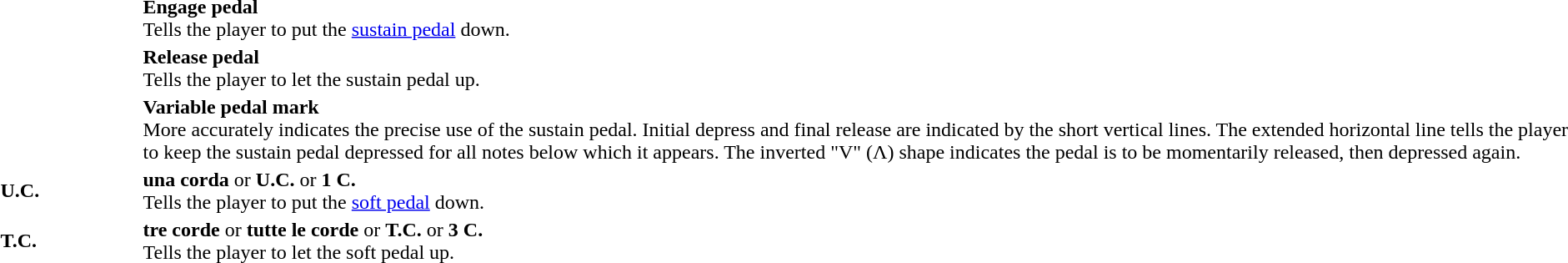<table class="skin-invert-image">
<tr>
<td style="width:110px;"></td>
<td><strong>Engage pedal</strong><br>Tells the player to put the <a href='#'>sustain pedal</a> down.</td>
</tr>
<tr>
<td></td>
<td><strong>Release pedal</strong><br>Tells the player to let the sustain pedal up.</td>
</tr>
<tr>
<td></td>
<td rowspan=2><strong>Variable pedal mark</strong><br>More accurately indicates the precise use of the sustain pedal. Initial depress and final release are indicated by the short vertical lines. The extended horizontal line tells the player to keep the sustain pedal depressed for all notes below which it appears. The inverted "V" (Λ) shape indicates the pedal is to be momentarily released, then depressed again.</td>
</tr>
<tr>
<td></td>
</tr>
<tr>
<td><strong>U.C.</strong></td>
<td><strong>una corda</strong> or <strong>U.C.</strong> or <strong>1 C.</strong> <br> Tells the player to put the <a href='#'>soft pedal</a> down.</td>
</tr>
<tr>
<td><strong>T.C.</strong></td>
<td><strong>tre corde</strong> or <strong>tutte le corde</strong> or <strong>T.C.</strong> or <strong>3 C.</strong><br> Tells the player to let the soft pedal up.</td>
</tr>
</table>
